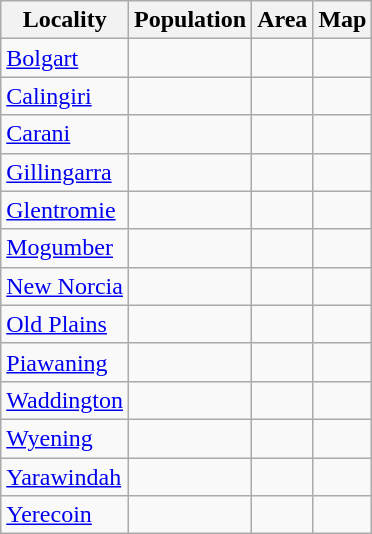<table class="wikitable sortable">
<tr>
<th>Locality</th>
<th data-sort-type=number>Population</th>
<th data-sort-type=number>Area</th>
<th>Map</th>
</tr>
<tr>
<td><a href='#'>Bolgart</a></td>
<td></td>
<td></td>
<td></td>
</tr>
<tr>
<td><a href='#'>Calingiri</a></td>
<td></td>
<td></td>
<td></td>
</tr>
<tr>
<td><a href='#'>Carani</a></td>
<td></td>
<td></td>
<td></td>
</tr>
<tr>
<td><a href='#'>Gillingarra</a></td>
<td></td>
<td></td>
<td></td>
</tr>
<tr>
<td><a href='#'>Glentromie</a></td>
<td></td>
<td></td>
<td></td>
</tr>
<tr>
<td><a href='#'>Mogumber</a></td>
<td></td>
<td></td>
<td></td>
</tr>
<tr>
<td><a href='#'>New Norcia</a></td>
<td></td>
<td></td>
<td></td>
</tr>
<tr>
<td><a href='#'>Old Plains</a></td>
<td></td>
<td></td>
<td></td>
</tr>
<tr>
<td><a href='#'>Piawaning</a></td>
<td></td>
<td></td>
<td></td>
</tr>
<tr>
<td><a href='#'>Waddington</a></td>
<td></td>
<td></td>
<td></td>
</tr>
<tr>
<td><a href='#'>Wyening</a></td>
<td></td>
<td></td>
<td></td>
</tr>
<tr>
<td><a href='#'>Yarawindah</a></td>
<td></td>
<td></td>
<td></td>
</tr>
<tr>
<td><a href='#'>Yerecoin</a></td>
<td></td>
<td></td>
<td></td>
</tr>
</table>
